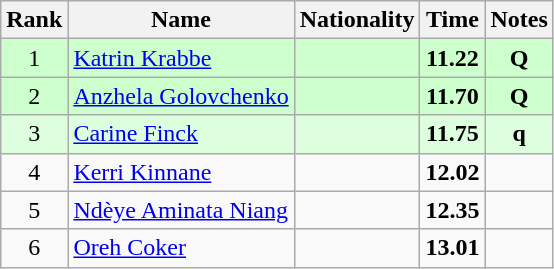<table class="wikitable sortable" style="text-align:center">
<tr>
<th>Rank</th>
<th>Name</th>
<th>Nationality</th>
<th>Time</th>
<th>Notes</th>
</tr>
<tr bgcolor=ccffcc>
<td>1</td>
<td align=left><a href='#'>Katrin Krabbe</a></td>
<td align=left></td>
<td><strong>11.22</strong></td>
<td><strong>Q</strong></td>
</tr>
<tr bgcolor=ccffcc>
<td>2</td>
<td align=left><a href='#'>Anzhela Golovchenko</a></td>
<td align=left></td>
<td><strong>11.70</strong></td>
<td><strong>Q</strong></td>
</tr>
<tr bgcolor=ddffdd>
<td>3</td>
<td align=left><a href='#'>Carine Finck</a></td>
<td align=left></td>
<td><strong>11.75</strong></td>
<td><strong>q</strong></td>
</tr>
<tr>
<td>4</td>
<td align=left><a href='#'>Kerri Kinnane</a></td>
<td align=left></td>
<td><strong>12.02</strong></td>
<td></td>
</tr>
<tr>
<td>5</td>
<td align=left><a href='#'>Ndèye Aminata Niang</a></td>
<td align=left></td>
<td><strong>12.35</strong></td>
<td></td>
</tr>
<tr>
<td>6</td>
<td align=left><a href='#'>Oreh Coker</a></td>
<td align=left></td>
<td><strong>13.01</strong></td>
<td></td>
</tr>
</table>
